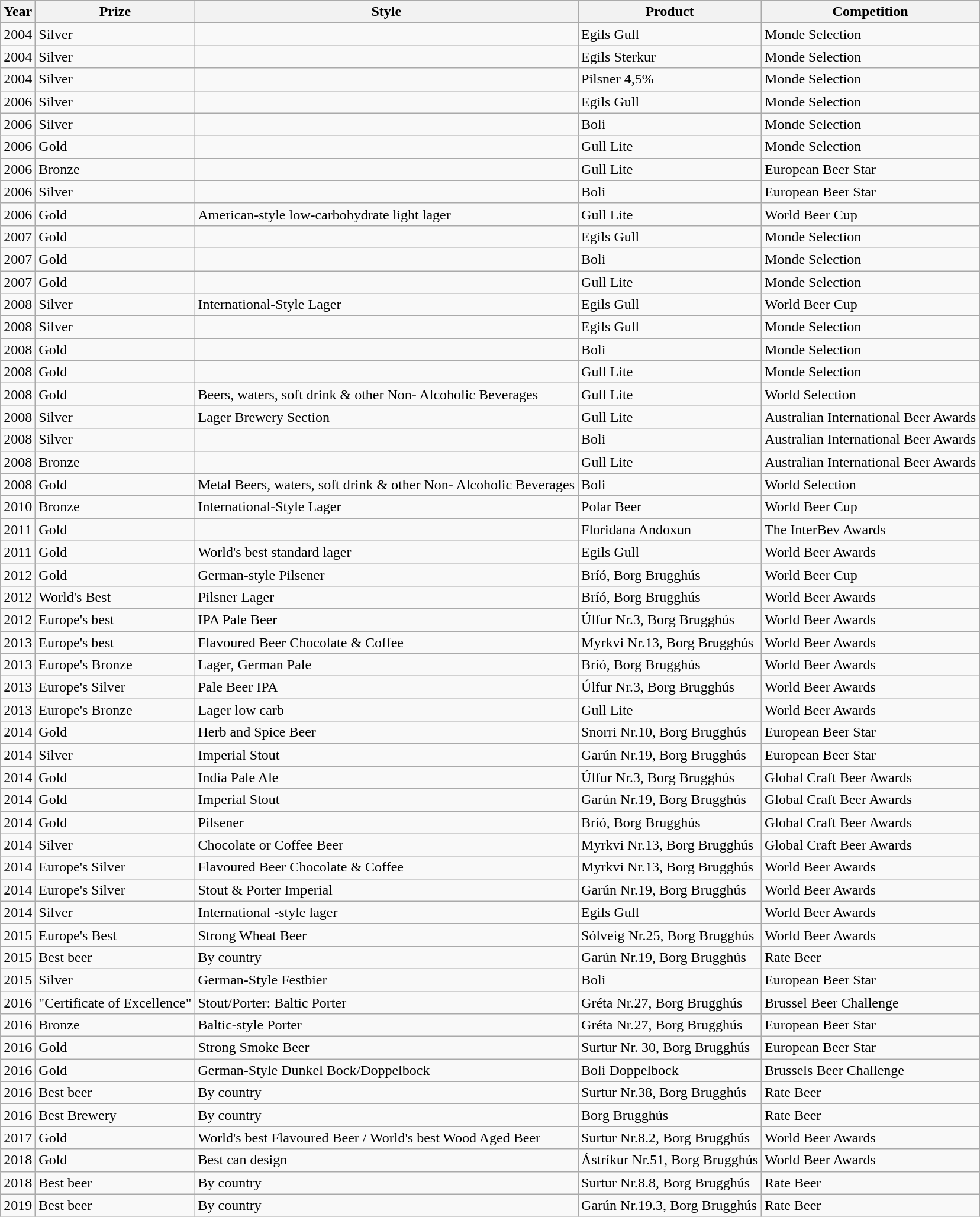<table class="wikitable">
<tr>
<th>Year</th>
<th>Prize</th>
<th>Style</th>
<th>Product</th>
<th>Competition</th>
</tr>
<tr>
<td>2004</td>
<td>Silver</td>
<td></td>
<td>Egils Gull</td>
<td>Monde Selection</td>
</tr>
<tr>
<td>2004</td>
<td>Silver</td>
<td></td>
<td>Egils Sterkur</td>
<td>Monde Selection</td>
</tr>
<tr>
<td>2004</td>
<td>Silver</td>
<td></td>
<td>Pilsner 4,5%</td>
<td>Monde Selection</td>
</tr>
<tr>
<td>2006</td>
<td>Silver</td>
<td></td>
<td>Egils Gull</td>
<td>Monde Selection</td>
</tr>
<tr>
<td>2006</td>
<td>Silver</td>
<td></td>
<td>Boli</td>
<td>Monde Selection</td>
</tr>
<tr>
<td>2006</td>
<td>Gold</td>
<td></td>
<td>Gull Lite</td>
<td>Monde Selection</td>
</tr>
<tr>
<td>2006</td>
<td>Bronze</td>
<td></td>
<td>Gull Lite</td>
<td>European Beer Star</td>
</tr>
<tr>
<td>2006</td>
<td>Silver</td>
<td></td>
<td>Boli</td>
<td>European Beer Star</td>
</tr>
<tr>
<td>2006</td>
<td>Gold</td>
<td>American-style low-carbohydrate light lager</td>
<td>Gull Lite</td>
<td>World Beer Cup</td>
</tr>
<tr>
<td>2007</td>
<td>Gold</td>
<td></td>
<td>Egils Gull</td>
<td>Monde Selection</td>
</tr>
<tr>
<td>2007</td>
<td>Gold</td>
<td></td>
<td>Boli</td>
<td>Monde Selection</td>
</tr>
<tr>
<td>2007</td>
<td>Gold</td>
<td></td>
<td>Gull Lite</td>
<td>Monde Selection</td>
</tr>
<tr>
<td>2008</td>
<td>Silver</td>
<td>International-Style Lager</td>
<td>Egils Gull</td>
<td>World Beer Cup</td>
</tr>
<tr>
<td>2008</td>
<td>Silver</td>
<td></td>
<td>Egils Gull</td>
<td>Monde Selection</td>
</tr>
<tr>
<td>2008</td>
<td>Gold</td>
<td></td>
<td>Boli</td>
<td>Monde Selection</td>
</tr>
<tr>
<td>2008</td>
<td>Gold</td>
<td></td>
<td>Gull Lite</td>
<td>Monde Selection</td>
</tr>
<tr>
<td>2008</td>
<td>Gold</td>
<td>Beers, waters, soft drink & other Non- Alcoholic Beverages</td>
<td>Gull Lite</td>
<td>World Selection</td>
</tr>
<tr>
<td>2008</td>
<td>Silver</td>
<td>Lager Brewery Section</td>
<td>Gull Lite</td>
<td>Australian International Beer Awards</td>
</tr>
<tr>
<td>2008</td>
<td>Silver</td>
<td></td>
<td>Boli</td>
<td>Australian International Beer Awards</td>
</tr>
<tr>
<td>2008</td>
<td>Bronze</td>
<td></td>
<td>Gull Lite</td>
<td>Australian International Beer Awards</td>
</tr>
<tr>
<td>2008</td>
<td>Gold</td>
<td>Metal	Beers, waters, soft drink & other Non- Alcoholic Beverages</td>
<td>Boli</td>
<td>World Selection</td>
</tr>
<tr>
<td>2010</td>
<td>Bronze</td>
<td>International-Style Lager</td>
<td>Polar Beer</td>
<td>World Beer Cup</td>
</tr>
<tr>
<td>2011</td>
<td>Gold</td>
<td></td>
<td>Floridana Andoxun</td>
<td>The InterBev Awards</td>
</tr>
<tr>
<td>2011</td>
<td>Gold</td>
<td>World's best standard lager</td>
<td>Egils Gull</td>
<td>World Beer Awards</td>
</tr>
<tr>
<td>2012</td>
<td>Gold</td>
<td>German-style Pilsener</td>
<td>Bríó, Borg Brugghús</td>
<td>World Beer Cup</td>
</tr>
<tr>
<td>2012</td>
<td>World's Best</td>
<td>Pilsner Lager</td>
<td>Bríó, Borg Brugghús</td>
<td>World Beer Awards</td>
</tr>
<tr>
<td>2012</td>
<td>Europe's best</td>
<td>IPA Pale Beer</td>
<td>Úlfur Nr.3, Borg Brugghús</td>
<td>World Beer Awards</td>
</tr>
<tr>
<td>2013</td>
<td>Europe's best</td>
<td>Flavoured Beer Chocolate & Coffee</td>
<td>Myrkvi Nr.13, Borg Brugghús</td>
<td>World Beer Awards</td>
</tr>
<tr>
<td>2013</td>
<td>Europe's Bronze</td>
<td>Lager, German Pale</td>
<td>Bríó, Borg Brugghús</td>
<td>World Beer Awards</td>
</tr>
<tr>
<td>2013</td>
<td>Europe's Silver</td>
<td>Pale Beer IPA</td>
<td>Úlfur Nr.3, Borg Brugghús</td>
<td>World Beer Awards</td>
</tr>
<tr>
<td>2013</td>
<td>Europe's Bronze</td>
<td>Lager low carb</td>
<td>Gull Lite</td>
<td>World Beer Awards</td>
</tr>
<tr>
<td>2014</td>
<td>Gold</td>
<td>Herb and Spice Beer</td>
<td>Snorri Nr.10, Borg Brugghús</td>
<td>European Beer Star</td>
</tr>
<tr>
<td>2014</td>
<td>Silver</td>
<td>Imperial Stout</td>
<td>Garún Nr.19, Borg Brugghús</td>
<td>European Beer Star</td>
</tr>
<tr>
<td>2014</td>
<td>Gold</td>
<td>India Pale Ale</td>
<td>Úlfur Nr.3, Borg Brugghús</td>
<td>Global Craft Beer Awards</td>
</tr>
<tr>
<td>2014</td>
<td>Gold</td>
<td>Imperial Stout</td>
<td>Garún Nr.19, Borg Brugghús</td>
<td>Global Craft Beer Awards</td>
</tr>
<tr>
<td>2014</td>
<td>Gold</td>
<td>Pilsener</td>
<td>Bríó, Borg Brugghús</td>
<td>Global Craft Beer Awards</td>
</tr>
<tr>
<td>2014</td>
<td>Silver</td>
<td>Chocolate or Coffee Beer</td>
<td>Myrkvi Nr.13, Borg Brugghús</td>
<td>Global Craft Beer Awards</td>
</tr>
<tr>
<td>2014</td>
<td>Europe's Silver</td>
<td>Flavoured Beer Chocolate & Coffee</td>
<td>Myrkvi Nr.13, Borg Brugghús</td>
<td>World Beer Awards</td>
</tr>
<tr>
<td>2014</td>
<td>Europe's Silver</td>
<td>Stout & Porter Imperial</td>
<td>Garún Nr.19, Borg Brugghús</td>
<td>World Beer Awards</td>
</tr>
<tr>
<td>2014</td>
<td>Silver</td>
<td>International -style lager</td>
<td>Egils Gull</td>
<td>World Beer Awards</td>
</tr>
<tr>
<td>2015</td>
<td>Europe's Best</td>
<td>Strong Wheat Beer</td>
<td>Sólveig Nr.25, Borg Brugghús</td>
<td>World Beer Awards</td>
</tr>
<tr>
<td>2015</td>
<td>Best beer</td>
<td>By country</td>
<td>Garún Nr.19, Borg Brugghús</td>
<td>Rate Beer</td>
</tr>
<tr>
<td>2015</td>
<td>Silver</td>
<td>German-Style Festbier</td>
<td>Boli</td>
<td>European Beer Star</td>
</tr>
<tr>
<td>2016</td>
<td>"Certificate of Excellence"</td>
<td>Stout/Porter: Baltic Porter</td>
<td>Gréta Nr.27, Borg Brugghús</td>
<td>Brussel Beer Challenge</td>
</tr>
<tr>
<td>2016</td>
<td>Bronze</td>
<td>Baltic-style Porter</td>
<td>Gréta Nr.27, Borg Brugghús</td>
<td>European Beer Star</td>
</tr>
<tr>
<td>2016</td>
<td>Gold</td>
<td>Strong Smoke Beer</td>
<td>Surtur Nr. 30, Borg Brugghús</td>
<td>European Beer Star</td>
</tr>
<tr>
<td>2016</td>
<td>Gold</td>
<td>German-Style Dunkel Bock/Doppelbock</td>
<td>Boli Doppelbock</td>
<td>Brussels Beer Challenge</td>
</tr>
<tr>
<td>2016</td>
<td>Best beer</td>
<td>By country</td>
<td>Surtur Nr.38, Borg Brugghús</td>
<td>Rate Beer</td>
</tr>
<tr>
<td>2016</td>
<td>Best Brewery</td>
<td>By country</td>
<td>Borg Brugghús</td>
<td>Rate Beer</td>
</tr>
<tr>
<td>2017</td>
<td>Gold</td>
<td>World's best Flavoured Beer / World's best Wood Aged Beer</td>
<td>Surtur Nr.8.2, Borg Brugghús</td>
<td>World Beer Awards</td>
</tr>
<tr>
<td>2018</td>
<td>Gold</td>
<td>Best can design</td>
<td>Ástríkur Nr.51, Borg Brugghús</td>
<td>World Beer Awards</td>
</tr>
<tr>
<td>2018</td>
<td>Best beer</td>
<td>By country</td>
<td>Surtur Nr.8.8, Borg Brugghús</td>
<td>Rate Beer</td>
</tr>
<tr>
<td>2019</td>
<td>Best beer</td>
<td>By country</td>
<td>Garún Nr.19.3, Borg Brugghús</td>
<td>Rate Beer</td>
</tr>
</table>
